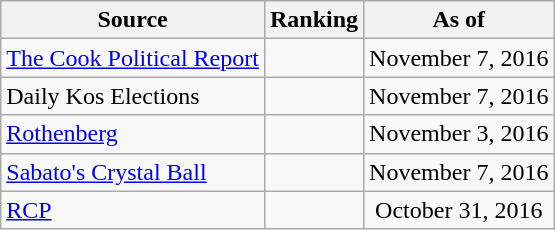<table class="wikitable" style="text-align:center">
<tr>
<th>Source</th>
<th>Ranking</th>
<th>As of</th>
</tr>
<tr>
<td align=left><a href='#'>The Cook Political Report</a></td>
<td></td>
<td>November 7, 2016</td>
</tr>
<tr>
<td align=left>Daily Kos Elections</td>
<td></td>
<td>November 7, 2016</td>
</tr>
<tr>
<td align=left><a href='#'>Rothenberg</a></td>
<td></td>
<td>November 3, 2016</td>
</tr>
<tr>
<td align=left><a href='#'>Sabato's Crystal Ball</a></td>
<td></td>
<td>November 7, 2016</td>
</tr>
<tr>
<td align="left"><a href='#'>RCP</a></td>
<td></td>
<td>October 31, 2016</td>
</tr>
</table>
